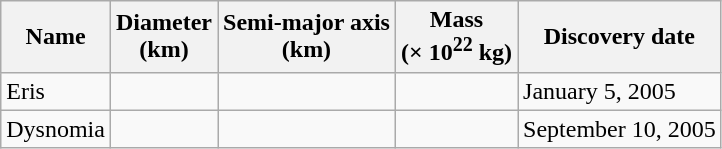<table class="wikitable">
<tr>
<th>Name</th>
<th>Diameter<br>(km)</th>
<th>Semi-major axis<br>(km)</th>
<th>Mass<br>(× 10<sup>22</sup> kg)</th>
<th>Discovery date</th>
</tr>
<tr>
<td>Eris</td>
<td></td>
<td></td>
<td></td>
<td>January 5, 2005</td>
</tr>
<tr>
<td>Dysnomia</td>
<td></td>
<td></td>
<td></td>
<td>September 10, 2005</td>
</tr>
</table>
